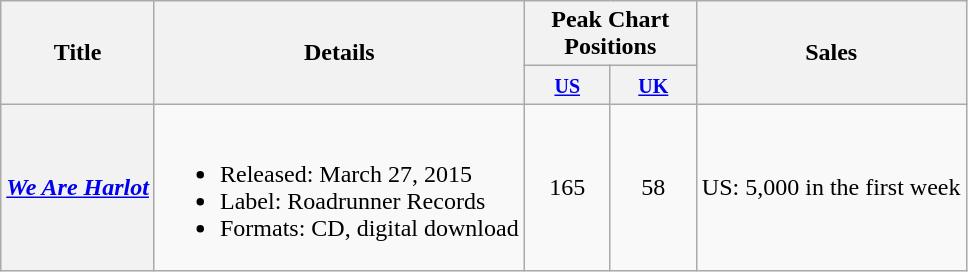<table class="wikitable plainrowheaders">
<tr>
<th rowspan=2>Title</th>
<th rowspan=2>Details</th>
<th colspan=2>Peak Chart Positions</th>
<th rowspan=2>Sales</th>
</tr>
<tr>
<th style="width:50px;"><small><a href='#'>US</a><br></small></th>
<th style="width:50px;"><small><a href='#'>UK</a><br></small></th>
</tr>
<tr>
<th scope="row"><em><a href='#'>We Are Harlot</a></em></th>
<td><br><ul><li>Released: March 27, 2015</li><li>Label: Roadrunner Records</li><li>Formats: CD, digital download</li></ul></td>
<td style="text-align:center;">165</td>
<td style="text-align:center;">58</td>
<td>US: 5,000 in the first week</td>
</tr>
</table>
